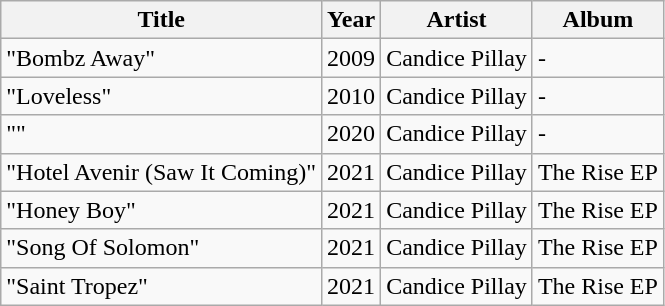<table class="wikitable">
<tr>
<th>Title</th>
<th>Year</th>
<th>Artist</th>
<th>Album</th>
</tr>
<tr>
<td>"Bombz Away"</td>
<td>2009</td>
<td>Candice Pillay</td>
<td>-</td>
</tr>
<tr>
<td>"Loveless"</td>
<td>2010</td>
<td>Candice Pillay</td>
<td>-</td>
</tr>
<tr>
<td>""</td>
<td>2020</td>
<td>Candice Pillay</td>
<td>-</td>
</tr>
<tr>
<td>"Hotel Avenir (Saw It Coming)"</td>
<td>2021</td>
<td>Candice Pillay</td>
<td>The Rise EP</td>
</tr>
<tr>
<td>"Honey Boy"</td>
<td>2021</td>
<td>Candice Pillay</td>
<td>The Rise EP</td>
</tr>
<tr>
<td>"Song Of Solomon"</td>
<td>2021</td>
<td>Candice Pillay</td>
<td>The Rise EP</td>
</tr>
<tr>
<td>"Saint Tropez"</td>
<td>2021</td>
<td>Candice Pillay</td>
<td>The Rise EP</td>
</tr>
</table>
